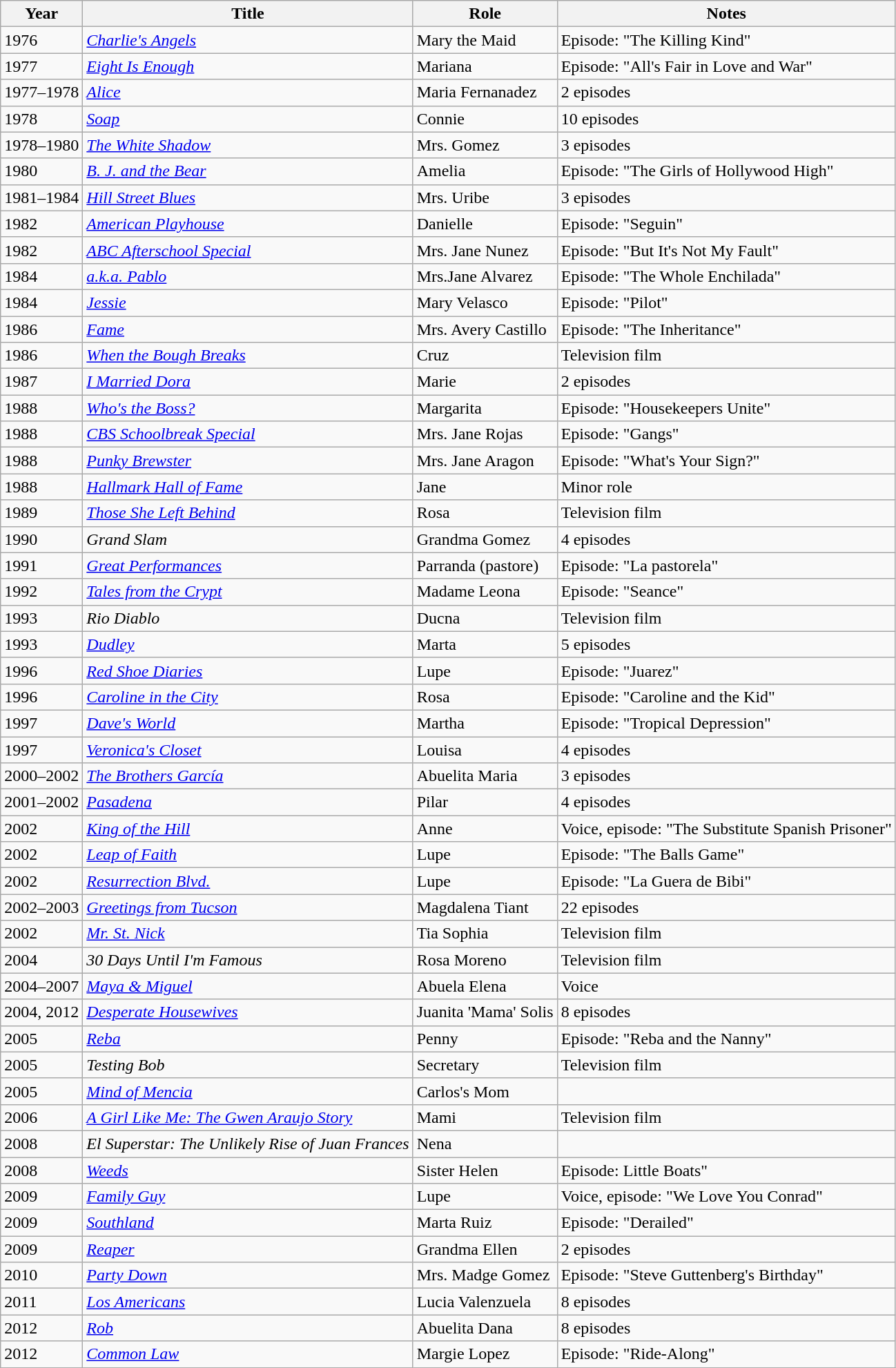<table class="wikitable">
<tr>
<th>Year</th>
<th>Title</th>
<th>Role</th>
<th>Notes</th>
</tr>
<tr>
<td>1976</td>
<td><em><a href='#'>Charlie's Angels</a></em></td>
<td>Mary the Maid</td>
<td>Episode: "The Killing Kind"</td>
</tr>
<tr>
<td>1977</td>
<td><em><a href='#'>Eight Is Enough</a></em></td>
<td>Mariana</td>
<td>Episode: "All's Fair in Love and War"</td>
</tr>
<tr>
<td>1977–1978</td>
<td><em><a href='#'>Alice</a></em></td>
<td>Maria Fernanadez</td>
<td>2 episodes</td>
</tr>
<tr>
<td>1978</td>
<td><em><a href='#'>Soap</a></em></td>
<td>Connie</td>
<td>10 episodes</td>
</tr>
<tr>
<td>1978–1980</td>
<td><em><a href='#'>The White Shadow</a></em></td>
<td>Mrs. Gomez</td>
<td>3 episodes</td>
</tr>
<tr>
<td>1980</td>
<td><em><a href='#'>B. J. and the Bear</a></em></td>
<td>Amelia</td>
<td>Episode: "The Girls of Hollywood High"</td>
</tr>
<tr>
<td>1981–1984</td>
<td><em><a href='#'>Hill Street Blues</a></em></td>
<td>Mrs. Uribe</td>
<td>3 episodes</td>
</tr>
<tr>
<td>1982</td>
<td><em><a href='#'>American Playhouse</a></em></td>
<td>Danielle</td>
<td>Episode: "Seguin"</td>
</tr>
<tr>
<td>1982</td>
<td><em><a href='#'>ABC Afterschool Special</a></em></td>
<td>Mrs. Jane Nunez</td>
<td>Episode: "But It's Not My Fault"</td>
</tr>
<tr>
<td>1984</td>
<td><em><a href='#'>a.k.a. Pablo</a></em></td>
<td>Mrs.Jane Alvarez</td>
<td>Episode: "The Whole Enchilada"</td>
</tr>
<tr>
<td>1984</td>
<td><em><a href='#'>Jessie</a></em></td>
<td>Mary Velasco</td>
<td>Episode: "Pilot"</td>
</tr>
<tr>
<td>1986</td>
<td><em><a href='#'>Fame</a></em></td>
<td>Mrs. Avery Castillo</td>
<td>Episode: "The Inheritance"</td>
</tr>
<tr>
<td>1986</td>
<td><em><a href='#'>When the Bough Breaks</a></em></td>
<td>Cruz</td>
<td>Television film</td>
</tr>
<tr>
<td>1987</td>
<td><em><a href='#'>I Married Dora</a></em></td>
<td>Marie</td>
<td>2 episodes</td>
</tr>
<tr>
<td>1988</td>
<td><em><a href='#'>Who's the Boss?</a></em></td>
<td>Margarita</td>
<td>Episode: "Housekeepers Unite"</td>
</tr>
<tr>
<td>1988</td>
<td><em><a href='#'>CBS Schoolbreak Special</a></em></td>
<td>Mrs. Jane Rojas</td>
<td>Episode: "Gangs"</td>
</tr>
<tr>
<td>1988</td>
<td><em><a href='#'>Punky Brewster</a></em></td>
<td>Mrs. Jane Aragon</td>
<td>Episode: "What's Your Sign?"</td>
</tr>
<tr>
<td>1988</td>
<td><em><a href='#'>Hallmark Hall of Fame</a></em></td>
<td>Jane</td>
<td>Minor role</td>
</tr>
<tr>
<td>1989</td>
<td><em><a href='#'>Those She Left Behind</a></em></td>
<td>Rosa</td>
<td>Television film</td>
</tr>
<tr>
<td>1990</td>
<td><em>Grand Slam</em></td>
<td>Grandma Gomez</td>
<td>4 episodes</td>
</tr>
<tr>
<td>1991</td>
<td><em><a href='#'>Great Performances</a></em></td>
<td>Parranda (pastore)</td>
<td>Episode: "La pastorela"</td>
</tr>
<tr>
<td>1992</td>
<td><em><a href='#'>Tales from the Crypt</a></em></td>
<td>Madame Leona</td>
<td>Episode: "Seance"</td>
</tr>
<tr>
<td>1993</td>
<td><em>Rio Diablo</em></td>
<td>Ducna</td>
<td>Television film</td>
</tr>
<tr>
<td>1993</td>
<td><em><a href='#'>Dudley</a></em></td>
<td>Marta</td>
<td>5 episodes</td>
</tr>
<tr>
<td>1996</td>
<td><em><a href='#'>Red Shoe Diaries</a></em></td>
<td>Lupe</td>
<td>Episode: "Juarez"</td>
</tr>
<tr>
<td>1996</td>
<td><em><a href='#'>Caroline in the City</a></em></td>
<td>Rosa</td>
<td>Episode: "Caroline and the Kid"</td>
</tr>
<tr>
<td>1997</td>
<td><em><a href='#'>Dave's World</a></em></td>
<td>Martha</td>
<td>Episode: "Tropical Depression"</td>
</tr>
<tr>
<td>1997</td>
<td><em><a href='#'>Veronica's Closet</a></em></td>
<td>Louisa</td>
<td>4 episodes</td>
</tr>
<tr>
<td>2000–2002</td>
<td><em><a href='#'>The Brothers García</a></em></td>
<td>Abuelita Maria</td>
<td>3 episodes</td>
</tr>
<tr>
<td>2001–2002</td>
<td><em><a href='#'>Pasadena</a></em></td>
<td>Pilar</td>
<td>4 episodes</td>
</tr>
<tr>
<td>2002</td>
<td><em><a href='#'>King of the Hill</a></em></td>
<td>Anne</td>
<td>Voice, episode: "The Substitute Spanish Prisoner"</td>
</tr>
<tr>
<td>2002</td>
<td><em><a href='#'>Leap of Faith</a></em></td>
<td>Lupe</td>
<td>Episode: "The Balls Game"</td>
</tr>
<tr>
<td>2002</td>
<td><em><a href='#'>Resurrection Blvd.</a></em></td>
<td>Lupe</td>
<td>Episode: "La Guera de Bibi"</td>
</tr>
<tr>
<td>2002–2003</td>
<td><em><a href='#'>Greetings from Tucson</a></em></td>
<td>Magdalena Tiant</td>
<td>22 episodes</td>
</tr>
<tr>
<td>2002</td>
<td><em><a href='#'>Mr. St. Nick</a></em></td>
<td>Tia Sophia</td>
<td>Television film</td>
</tr>
<tr>
<td>2004</td>
<td><em>30 Days Until I'm Famous</em></td>
<td>Rosa Moreno</td>
<td>Television film</td>
</tr>
<tr>
<td>2004–2007</td>
<td><em><a href='#'>Maya & Miguel</a></em></td>
<td>Abuela Elena</td>
<td>Voice</td>
</tr>
<tr>
<td>2004, 2012</td>
<td><em><a href='#'>Desperate Housewives</a></em></td>
<td>Juanita 'Mama' Solis</td>
<td>8 episodes</td>
</tr>
<tr>
<td>2005</td>
<td><em><a href='#'>Reba</a></em></td>
<td>Penny</td>
<td>Episode: "Reba and the Nanny"</td>
</tr>
<tr>
<td>2005</td>
<td><em>Testing Bob</em></td>
<td>Secretary</td>
<td>Television film</td>
</tr>
<tr>
<td>2005</td>
<td><em><a href='#'>Mind of Mencia</a></em></td>
<td>Carlos's Mom</td>
<td></td>
</tr>
<tr>
<td>2006</td>
<td><em><a href='#'>A Girl Like Me: The Gwen Araujo Story</a></em></td>
<td>Mami</td>
<td>Television film</td>
</tr>
<tr>
<td>2008</td>
<td><em>El Superstar: The Unlikely Rise of Juan Frances</em></td>
<td>Nena</td>
<td></td>
</tr>
<tr>
<td>2008</td>
<td><em><a href='#'>Weeds</a></em></td>
<td>Sister Helen</td>
<td>Episode: Little Boats"</td>
</tr>
<tr>
<td>2009</td>
<td><em><a href='#'>Family Guy</a></em></td>
<td>Lupe</td>
<td>Voice, episode: "We Love You Conrad"</td>
</tr>
<tr>
<td>2009</td>
<td><em><a href='#'>Southland</a></em></td>
<td>Marta Ruiz</td>
<td>Episode: "Derailed"</td>
</tr>
<tr>
<td>2009</td>
<td><em><a href='#'>Reaper</a></em></td>
<td>Grandma Ellen</td>
<td>2 episodes</td>
</tr>
<tr>
<td>2010</td>
<td><em><a href='#'>Party Down</a></em></td>
<td>Mrs. Madge Gomez</td>
<td>Episode: "Steve Guttenberg's Birthday"</td>
</tr>
<tr>
<td>2011</td>
<td><em><a href='#'>Los Americans</a></em></td>
<td>Lucia Valenzuela</td>
<td>8 episodes</td>
</tr>
<tr>
<td>2012</td>
<td><em><a href='#'>Rob</a></em></td>
<td>Abuelita Dana</td>
<td>8 episodes</td>
</tr>
<tr>
<td>2012</td>
<td><em><a href='#'>Common Law</a></em></td>
<td>Margie Lopez</td>
<td>Episode: "Ride-Along"</td>
</tr>
</table>
